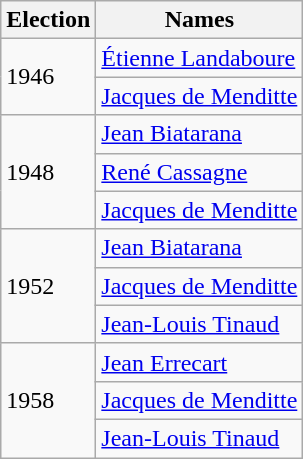<table class="wikitable sortable">
<tr>
<th>Election</th>
<th>Names</th>
</tr>
<tr>
<td rowspan=2>1946</td>
<td><a href='#'>Étienne Landaboure</a></td>
</tr>
<tr>
<td><a href='#'>Jacques de Menditte</a></td>
</tr>
<tr>
<td rowspan=3>1948</td>
<td><a href='#'>Jean Biatarana</a></td>
</tr>
<tr>
<td><a href='#'>René Cassagne</a></td>
</tr>
<tr>
<td><a href='#'>Jacques de Menditte</a></td>
</tr>
<tr>
<td rowspan=3>1952</td>
<td><a href='#'>Jean Biatarana</a></td>
</tr>
<tr>
<td><a href='#'>Jacques de Menditte</a></td>
</tr>
<tr>
<td><a href='#'>Jean-Louis Tinaud</a></td>
</tr>
<tr>
<td rowspan=3>1958</td>
<td><a href='#'>Jean Errecart</a></td>
</tr>
<tr>
<td><a href='#'>Jacques de Menditte</a></td>
</tr>
<tr>
<td><a href='#'>Jean-Louis Tinaud</a></td>
</tr>
</table>
